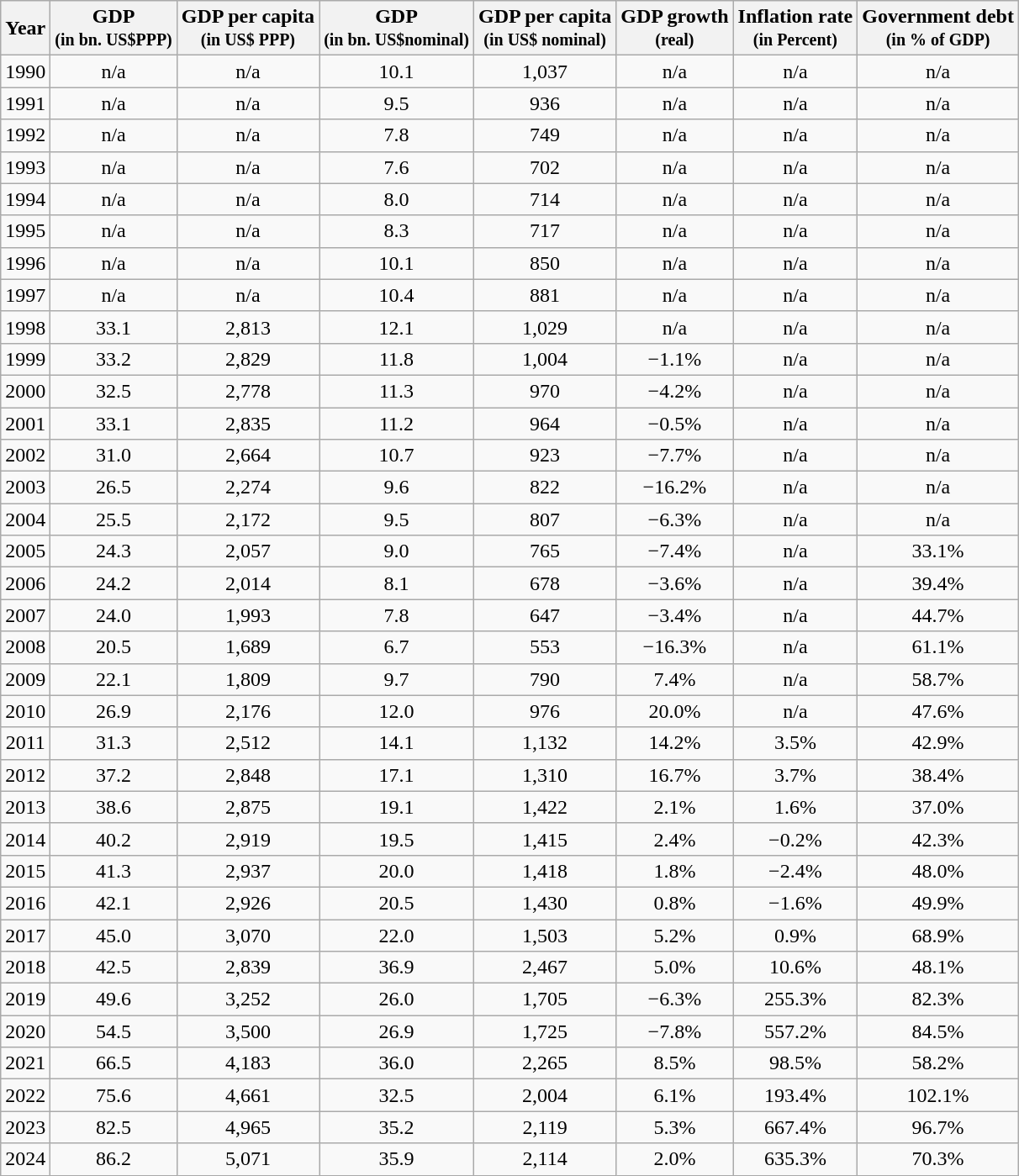<table class="wikitable sortable sticky-header" style="text-align:center;">
<tr>
<th>Year</th>
<th>GDP<br><small>(in bn. US$PPP)</small></th>
<th>GDP per capita<br><small>(in US$ PPP)</small></th>
<th>GDP<br><small>(in bn. US$nominal)</small></th>
<th>GDP per capita<br><small>(in US$ nominal)</small></th>
<th>GDP growth<br><small>(real)</small></th>
<th>Inflation rate<br><small>(in Percent)</small></th>
<th>Government debt<br><small>(in % of GDP)</small></th>
</tr>
<tr>
<td>1990</td>
<td>n/a</td>
<td>n/a</td>
<td>10.1</td>
<td>1,037</td>
<td>n/a</td>
<td>n/a</td>
<td>n/a</td>
</tr>
<tr>
<td>1991</td>
<td>n/a</td>
<td>n/a</td>
<td>9.5</td>
<td>936</td>
<td>n/a</td>
<td>n/a</td>
<td>n/a</td>
</tr>
<tr>
<td>1992</td>
<td>n/a</td>
<td>n/a</td>
<td>7.8</td>
<td>749</td>
<td>n/a</td>
<td>n/a</td>
<td>n/a</td>
</tr>
<tr>
<td>1993</td>
<td>n/a</td>
<td>n/a</td>
<td>7.6</td>
<td>702</td>
<td>n/a</td>
<td>n/a</td>
<td>n/a</td>
</tr>
<tr>
<td>1994</td>
<td>n/a</td>
<td>n/a</td>
<td>8.0</td>
<td>714</td>
<td>n/a</td>
<td>n/a</td>
<td>n/a</td>
</tr>
<tr>
<td>1995</td>
<td>n/a</td>
<td>n/a</td>
<td>8.3</td>
<td>717</td>
<td>n/a</td>
<td>n/a</td>
<td>n/a</td>
</tr>
<tr>
<td>1996</td>
<td>n/a</td>
<td>n/a</td>
<td>10.1</td>
<td>850</td>
<td>n/a</td>
<td>n/a</td>
<td>n/a</td>
</tr>
<tr>
<td>1997</td>
<td>n/a</td>
<td>n/a</td>
<td>10.4</td>
<td>881</td>
<td>n/a</td>
<td>n/a</td>
<td>n/a</td>
</tr>
<tr>
<td>1998</td>
<td>33.1</td>
<td>2,813</td>
<td>12.1</td>
<td>1,029</td>
<td>n/a</td>
<td>n/a</td>
<td>n/a</td>
</tr>
<tr>
<td>1999</td>
<td>33.2</td>
<td>2,829</td>
<td>11.8</td>
<td>1,004</td>
<td>−1.1%</td>
<td>n/a</td>
<td>n/a</td>
</tr>
<tr>
<td>2000</td>
<td>32.5</td>
<td>2,778</td>
<td>11.3</td>
<td>970</td>
<td>−4.2%</td>
<td>n/a</td>
<td>n/a</td>
</tr>
<tr>
<td>2001</td>
<td>33.1</td>
<td>2,835</td>
<td>11.2</td>
<td>964</td>
<td>−0.5%</td>
<td>n/a</td>
<td>n/a</td>
</tr>
<tr>
<td>2002</td>
<td>31.0</td>
<td>2,664</td>
<td>10.7</td>
<td>923</td>
<td>−7.7%</td>
<td>n/a</td>
<td>n/a</td>
</tr>
<tr>
<td>2003</td>
<td>26.5</td>
<td>2,274</td>
<td>9.6</td>
<td>822</td>
<td>−16.2%</td>
<td>n/a</td>
<td>n/a</td>
</tr>
<tr>
<td>2004</td>
<td>25.5</td>
<td>2,172</td>
<td>9.5</td>
<td>807</td>
<td>−6.3%</td>
<td>n/a</td>
<td>n/a</td>
</tr>
<tr>
<td>2005</td>
<td>24.3</td>
<td>2,057</td>
<td>9.0</td>
<td>765</td>
<td>−7.4%</td>
<td>n/a</td>
<td>33.1%</td>
</tr>
<tr>
<td>2006</td>
<td>24.2</td>
<td>2,014</td>
<td>8.1</td>
<td>678</td>
<td>−3.6%</td>
<td>n/a</td>
<td>39.4%</td>
</tr>
<tr>
<td>2007</td>
<td>24.0</td>
<td>1,993</td>
<td>7.8</td>
<td>647</td>
<td>−3.4%</td>
<td>n/a</td>
<td>44.7%</td>
</tr>
<tr>
<td>2008</td>
<td>20.5</td>
<td>1,689</td>
<td>6.7</td>
<td>553</td>
<td>−16.3%</td>
<td>n/a</td>
<td>61.1%</td>
</tr>
<tr>
<td>2009</td>
<td>22.1</td>
<td>1,809</td>
<td>9.7</td>
<td>790</td>
<td>7.4%</td>
<td>n/a</td>
<td>58.7%</td>
</tr>
<tr>
<td>2010</td>
<td>26.9</td>
<td>2,176</td>
<td>12.0</td>
<td>976</td>
<td>20.0%</td>
<td>n/a</td>
<td>47.6%</td>
</tr>
<tr>
<td>2011</td>
<td>31.3</td>
<td>2,512</td>
<td>14.1</td>
<td>1,132</td>
<td>14.2%</td>
<td>3.5%</td>
<td>42.9%</td>
</tr>
<tr>
<td>2012</td>
<td>37.2</td>
<td>2,848</td>
<td>17.1</td>
<td>1,310</td>
<td>16.7%</td>
<td>3.7%</td>
<td>38.4%</td>
</tr>
<tr>
<td>2013</td>
<td>38.6</td>
<td>2,875</td>
<td>19.1</td>
<td>1,422</td>
<td>2.1%</td>
<td>1.6%</td>
<td>37.0%</td>
</tr>
<tr>
<td>2014</td>
<td>40.2</td>
<td>2,919</td>
<td>19.5</td>
<td>1,415</td>
<td>2.4%</td>
<td>−0.2%</td>
<td>42.3%</td>
</tr>
<tr>
<td>2015</td>
<td>41.3</td>
<td>2,937</td>
<td>20.0</td>
<td>1,418</td>
<td>1.8%</td>
<td>−2.4%</td>
<td>48.0%</td>
</tr>
<tr>
<td>2016</td>
<td>42.1</td>
<td>2,926</td>
<td>20.5</td>
<td>1,430</td>
<td>0.8%</td>
<td>−1.6%</td>
<td>49.9%</td>
</tr>
<tr>
<td>2017</td>
<td>45.0</td>
<td>3,070</td>
<td>22.0</td>
<td>1,503</td>
<td>5.2%</td>
<td>0.9%</td>
<td>68.9%</td>
</tr>
<tr>
<td>2018</td>
<td>42.5</td>
<td>2,839</td>
<td>36.9</td>
<td>2,467</td>
<td>5.0%</td>
<td>10.6%</td>
<td>48.1%</td>
</tr>
<tr>
<td>2019</td>
<td>49.6</td>
<td>3,252</td>
<td>26.0</td>
<td>1,705</td>
<td>−6.3%</td>
<td>255.3%</td>
<td>82.3%</td>
</tr>
<tr>
<td>2020</td>
<td>54.5</td>
<td>3,500</td>
<td>26.9</td>
<td>1,725</td>
<td>−7.8%</td>
<td>557.2%</td>
<td>84.5%</td>
</tr>
<tr>
<td>2021</td>
<td>66.5</td>
<td>4,183</td>
<td>36.0</td>
<td>2,265</td>
<td>8.5%</td>
<td>98.5%</td>
<td>58.2%</td>
</tr>
<tr>
<td>2022</td>
<td>75.6</td>
<td>4,661</td>
<td>32.5</td>
<td>2,004</td>
<td>6.1%</td>
<td>193.4%</td>
<td>102.1%</td>
</tr>
<tr>
<td>2023</td>
<td>82.5</td>
<td>4,965</td>
<td>35.2</td>
<td>2,119</td>
<td>5.3%</td>
<td>667.4%</td>
<td>96.7%</td>
</tr>
<tr>
<td>2024</td>
<td>86.2</td>
<td>5,071</td>
<td>35.9</td>
<td>2,114</td>
<td>2.0%</td>
<td>635.3%</td>
<td>70.3%</td>
</tr>
</table>
